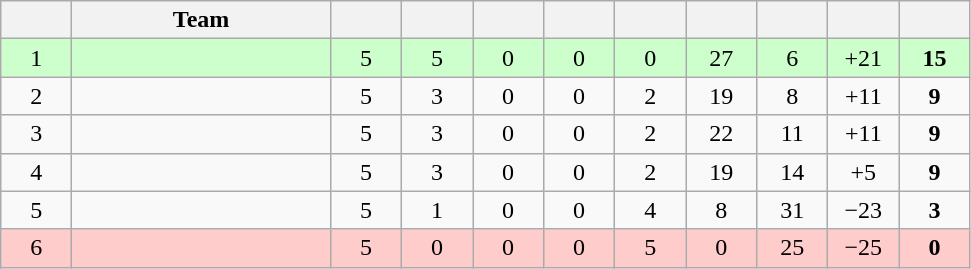<table class="wikitable" style="text-align:center;">
<tr>
<th width=40></th>
<th width=165>Team</th>
<th width=40></th>
<th width=40></th>
<th width=40></th>
<th width=40></th>
<th width=40></th>
<th width=40></th>
<th width=40></th>
<th width=40></th>
<th width=40></th>
</tr>
<tr style="background:#ccffcc;">
<td>1</td>
<td align=left></td>
<td>5</td>
<td>5</td>
<td>0</td>
<td>0</td>
<td>0</td>
<td>27</td>
<td>6</td>
<td>+21</td>
<td><strong>15</strong></td>
</tr>
<tr>
<td>2</td>
<td align=left></td>
<td>5</td>
<td>3</td>
<td>0</td>
<td>0</td>
<td>2</td>
<td>19</td>
<td>8</td>
<td>+11</td>
<td><strong>9</strong></td>
</tr>
<tr>
<td>3</td>
<td align=left></td>
<td>5</td>
<td>3</td>
<td>0</td>
<td>0</td>
<td>2</td>
<td>22</td>
<td>11</td>
<td>+11</td>
<td><strong>9</strong></td>
</tr>
<tr>
<td>4</td>
<td align=left></td>
<td>5</td>
<td>3</td>
<td>0</td>
<td>0</td>
<td>2</td>
<td>19</td>
<td>14</td>
<td>+5</td>
<td><strong>9</strong></td>
</tr>
<tr>
<td>5</td>
<td align=left></td>
<td>5</td>
<td>1</td>
<td>0</td>
<td>0</td>
<td>4</td>
<td>8</td>
<td>31</td>
<td>−23</td>
<td><strong>3</strong></td>
</tr>
<tr style="background:#ffcccc;">
<td>6</td>
<td align=left></td>
<td>5</td>
<td>0</td>
<td>0</td>
<td>0</td>
<td>5</td>
<td>0</td>
<td>25</td>
<td>−25</td>
<td><strong>0</strong></td>
</tr>
</table>
